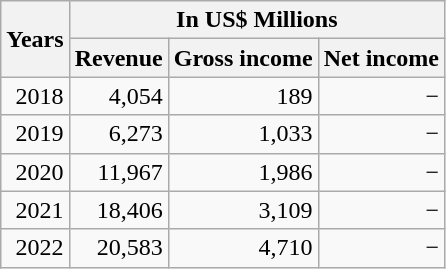<table class="wikitable" style="text-align:right;">
<tr>
<th rowspan="2">Years</th>
<th colspan="3">In US$ Millions</th>
</tr>
<tr>
<th>Revenue</th>
<th>Gross income</th>
<th>Net income</th>
</tr>
<tr>
<td>2018</td>
<td>4,054</td>
<td>189</td>
<td>−</td>
</tr>
<tr>
<td>2019</td>
<td>6,273</td>
<td>1,033</td>
<td>−</td>
</tr>
<tr>
<td>2020</td>
<td>11,967</td>
<td>1,986</td>
<td>−</td>
</tr>
<tr>
<td>2021</td>
<td>18,406</td>
<td>3,109</td>
<td>−</td>
</tr>
<tr>
<td>2022</td>
<td>20,583</td>
<td>4,710</td>
<td>−</td>
</tr>
</table>
